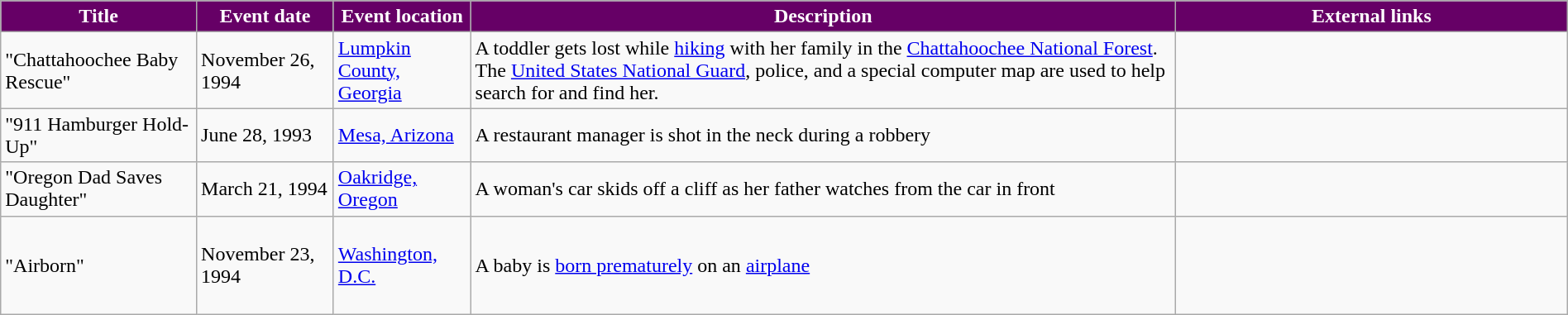<table class="wikitable" style="width: 100%;">
<tr>
<th style="background: #660066; color: #FFFFFF; width: 10%;">Title</th>
<th style="background: #660066; color: #FFFFFF; width: 7%;">Event date</th>
<th style="background: #660066; color: #FFFFFF; width: 7%;">Event location</th>
<th style="background: #660066; color: #FFFFFF; width: 36%;">Description</th>
<th style="background: #660066; color: #FFFFFF; width: 20%;">External links</th>
</tr>
<tr>
<td>"Chattahoochee Baby Rescue"</td>
<td>November 26, 1994</td>
<td><a href='#'>Lumpkin County, Georgia</a></td>
<td>A toddler gets lost while <a href='#'>hiking</a> with her family in the <a href='#'>Chattahoochee National Forest</a>. The <a href='#'>United States National Guard</a>, police, and a special computer map are used to help search for and find her.</td>
<td></td>
</tr>
<tr>
<td>"911 Hamburger Hold-Up"</td>
<td>June 28, 1993</td>
<td><a href='#'>Mesa, Arizona</a></td>
<td>A restaurant manager is shot in the neck during a robbery</td>
<td></td>
</tr>
<tr>
<td>"Oregon Dad Saves Daughter"</td>
<td>March 21, 1994</td>
<td><a href='#'>Oakridge, Oregon</a></td>
<td>A woman's car skids off a cliff as her father watches from the car in front</td>
<td><br></td>
</tr>
<tr>
<td>"Airborn"</td>
<td>November 23, 1994</td>
<td><a href='#'>Washington, D.C.</a></td>
<td>A baby is <a href='#'>born prematurely</a> on an <a href='#'>airplane</a></td>
<td><br><br><br><br></td>
</tr>
</table>
